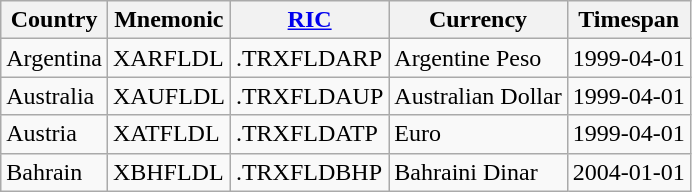<table class="wikitable sortable">
<tr>
<th>Country</th>
<th>Mnemonic</th>
<th><a href='#'>RIC</a></th>
<th>Currency</th>
<th>Timespan</th>
</tr>
<tr>
<td align="left">Argentina</td>
<td>XARFLDL</td>
<td>.TRXFLDARP</td>
<td>Argentine Peso</td>
<td>1999-04-01</td>
</tr>
<tr>
<td align="left">Australia</td>
<td>XAUFLDL</td>
<td>.TRXFLDAUP</td>
<td>Australian Dollar</td>
<td>1999-04-01</td>
</tr>
<tr>
<td align="left">Austria</td>
<td>XATFLDL</td>
<td>.TRXFLDATP</td>
<td>Euro</td>
<td>1999-04-01</td>
</tr>
<tr>
<td align="left">Bahrain</td>
<td>XBHFLDL</td>
<td>.TRXFLDBHP</td>
<td>Bahraini Dinar</td>
<td>2004-01-01</td>
</tr>
</table>
